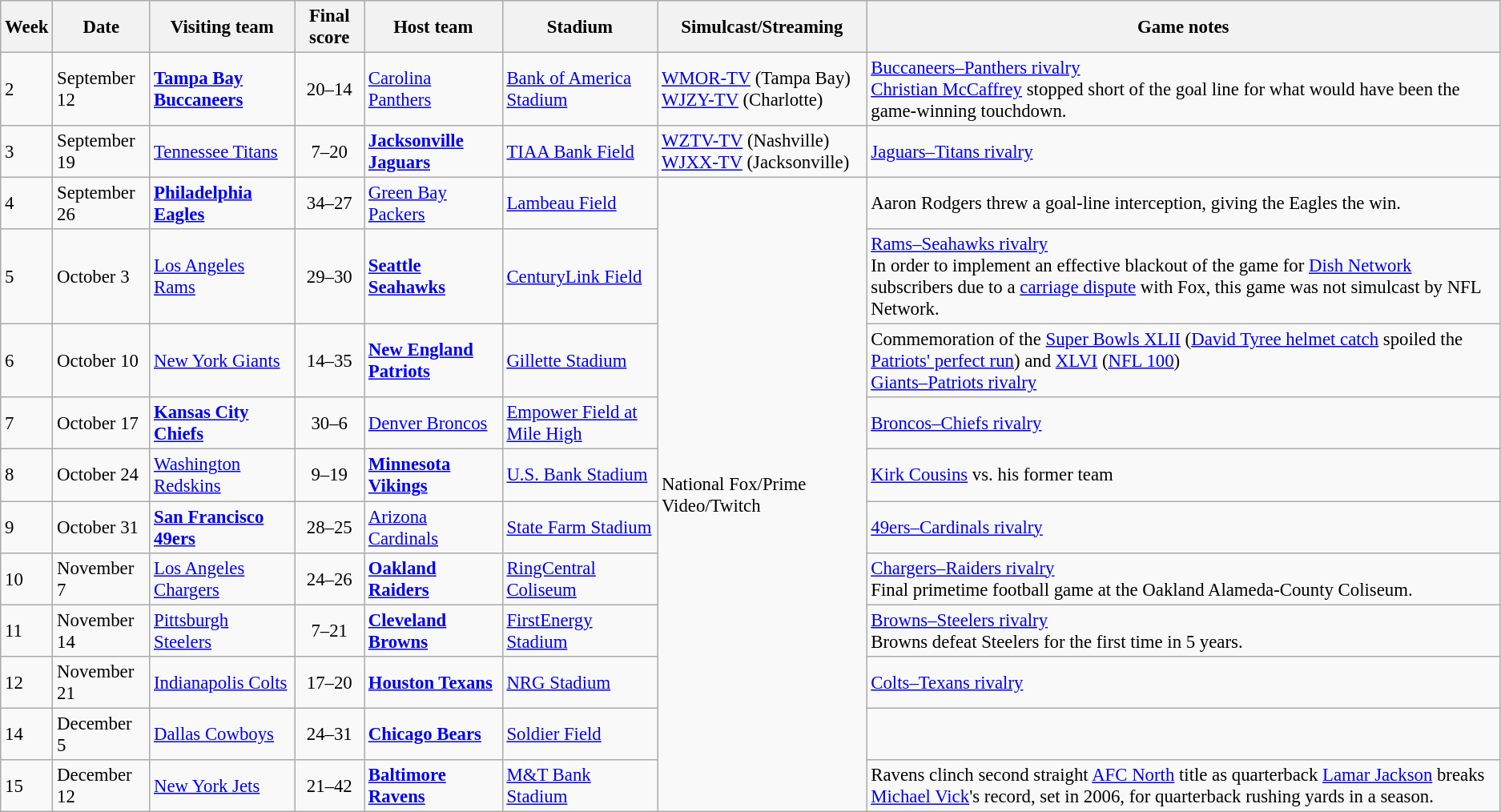<table class="wikitable" style="font-size: 95%;">
<tr>
<th>Week</th>
<th>Date</th>
<th>Visiting team</th>
<th>Final score</th>
<th>Host team</th>
<th>Stadium</th>
<th>Simulcast/Streaming</th>
<th>Game notes</th>
</tr>
<tr>
<td>2</td>
<td>September 12</td>
<td><strong><a href='#'>Tampa Bay Buccaneers</a></strong></td>
<td align="center">20–14</td>
<td><a href='#'>Carolina Panthers</a></td>
<td><a href='#'>Bank of America Stadium</a></td>
<td><a href='#'>WMOR-TV</a> (Tampa Bay)<br><a href='#'>WJZY-TV</a> (Charlotte)</td>
<td><a href='#'>Buccaneers–Panthers rivalry</a><br><a href='#'>Christian McCaffrey</a> stopped short of the goal line for what would have been the game-winning touchdown.</td>
</tr>
<tr>
<td>3</td>
<td>September 19</td>
<td><a href='#'>Tennessee Titans</a></td>
<td align="center">7–20</td>
<td><strong><a href='#'>Jacksonville Jaguars</a></strong></td>
<td><a href='#'>TIAA Bank Field</a></td>
<td><a href='#'>WZTV-TV</a> (Nashville)<br><a href='#'>WJXX-TV</a> (Jacksonville)</td>
<td><a href='#'>Jaguars–Titans rivalry</a></td>
</tr>
<tr>
<td>4</td>
<td>September 26</td>
<td><strong><a href='#'>Philadelphia Eagles</a></strong></td>
<td align="center">34–27</td>
<td><a href='#'>Green Bay Packers</a></td>
<td><a href='#'>Lambeau Field</a></td>
<td rowspan="11">National Fox/Prime Video/Twitch</td>
<td>Aaron Rodgers threw a goal-line interception, giving the Eagles the win.</td>
</tr>
<tr>
<td>5</td>
<td>October 3</td>
<td><a href='#'>Los Angeles Rams</a></td>
<td align="center">29–30</td>
<td><strong><a href='#'>Seattle Seahawks</a></strong></td>
<td><a href='#'>CenturyLink Field</a></td>
<td><a href='#'>Rams–Seahawks rivalry</a><br>In order to implement an effective blackout of the game for <a href='#'>Dish Network</a> subscribers due to a <a href='#'>carriage dispute</a> with Fox, this game was not simulcast by NFL Network.</td>
</tr>
<tr>
<td>6</td>
<td>October 10</td>
<td><a href='#'>New York Giants</a></td>
<td align="center">14–35</td>
<td><strong><a href='#'>New England Patriots</a></strong></td>
<td><a href='#'>Gillette Stadium</a></td>
<td>Commemoration of the <a href='#'>Super Bowls XLII</a> (<a href='#'>David Tyree helmet catch</a> spoiled the <a href='#'>Patriots' perfect run</a>) and <a href='#'>XLVI</a> (<a href='#'>NFL 100</a>)<br><a href='#'>Giants–Patriots rivalry</a></td>
</tr>
<tr>
<td>7</td>
<td>October 17</td>
<td><strong><a href='#'>Kansas City Chiefs</a></strong></td>
<td align="center">30–6</td>
<td><a href='#'>Denver Broncos</a></td>
<td><a href='#'>Empower Field at Mile High</a></td>
<td><a href='#'>Broncos–Chiefs rivalry</a></td>
</tr>
<tr>
<td>8</td>
<td>October 24</td>
<td><a href='#'>Washington Redskins</a></td>
<td align="center">9–19</td>
<td><strong><a href='#'>Minnesota Vikings</a></strong></td>
<td><a href='#'>U.S. Bank Stadium</a></td>
<td><a href='#'>Kirk Cousins</a> vs. his former team</td>
</tr>
<tr>
<td>9</td>
<td>October 31</td>
<td><strong><a href='#'>San Francisco 49ers</a></strong></td>
<td align="center">28–25</td>
<td><a href='#'>Arizona Cardinals</a></td>
<td><a href='#'>State Farm Stadium</a></td>
<td><a href='#'>49ers–Cardinals rivalry</a></td>
</tr>
<tr>
<td>10</td>
<td>November 7</td>
<td><a href='#'>Los Angeles Chargers</a></td>
<td align="center">24–26</td>
<td><strong><a href='#'>Oakland Raiders</a></strong></td>
<td><a href='#'>RingCentral Coliseum</a></td>
<td><a href='#'>Chargers–Raiders rivalry</a><br>Final primetime football game at the Oakland Alameda-County Coliseum.</td>
</tr>
<tr>
<td>11</td>
<td>November 14</td>
<td><a href='#'>Pittsburgh Steelers</a></td>
<td align="center">7–21</td>
<td><strong><a href='#'>Cleveland Browns</a></strong></td>
<td><a href='#'>FirstEnergy Stadium</a></td>
<td><a href='#'>Browns–Steelers rivalry</a><br>Browns defeat Steelers for the first time in 5 years.</td>
</tr>
<tr>
<td>12</td>
<td>November 21</td>
<td><a href='#'>Indianapolis Colts</a></td>
<td align="center">17–20</td>
<td><strong><a href='#'>Houston Texans</a></strong></td>
<td><a href='#'>NRG Stadium</a></td>
<td><a href='#'>Colts–Texans rivalry</a></td>
</tr>
<tr>
<td>14</td>
<td>December 5</td>
<td><a href='#'>Dallas Cowboys</a></td>
<td align="center">24–31</td>
<td><strong><a href='#'>Chicago Bears</a></strong></td>
<td><a href='#'>Soldier Field</a></td>
<td></td>
</tr>
<tr>
<td>15</td>
<td>December 12</td>
<td><a href='#'>New York Jets</a></td>
<td align="center">21–42</td>
<td><strong><a href='#'>Baltimore Ravens</a></strong></td>
<td><a href='#'>M&T Bank Stadium</a></td>
<td>Ravens clinch second straight <a href='#'>AFC North</a> title as quarterback <a href='#'>Lamar Jackson</a> breaks <a href='#'>Michael Vick</a>'s record, set in 2006, for quarterback rushing yards in a season.</td>
</tr>
</table>
